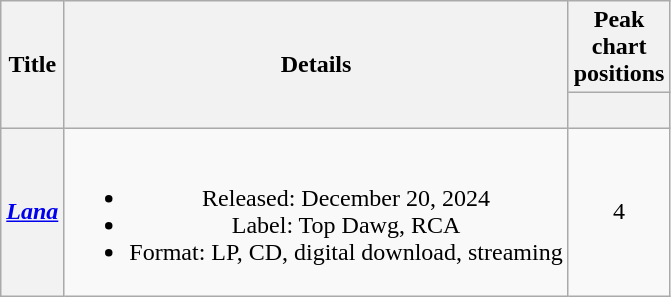<table class="wikitable plainrowheaders" style="text-align:center;">
<tr>
<th scope="col" rowspan="2">Title</th>
<th scope="col" rowspan="2">Details</th>
<th scope="col">Peak chart positions</th>
</tr>
<tr>
<th scope="col" style="width:3em;font-size:90%;"><a href='#'></a><br></th>
</tr>
<tr>
<th scope="row"><em><a href='#'>Lana</a></em></th>
<td><br><ul><li>Released: December 20, 2024</li><li>Label: Top Dawg, RCA</li><li>Format: LP, CD, digital download, streaming</li></ul></td>
<td>4</td>
</tr>
</table>
